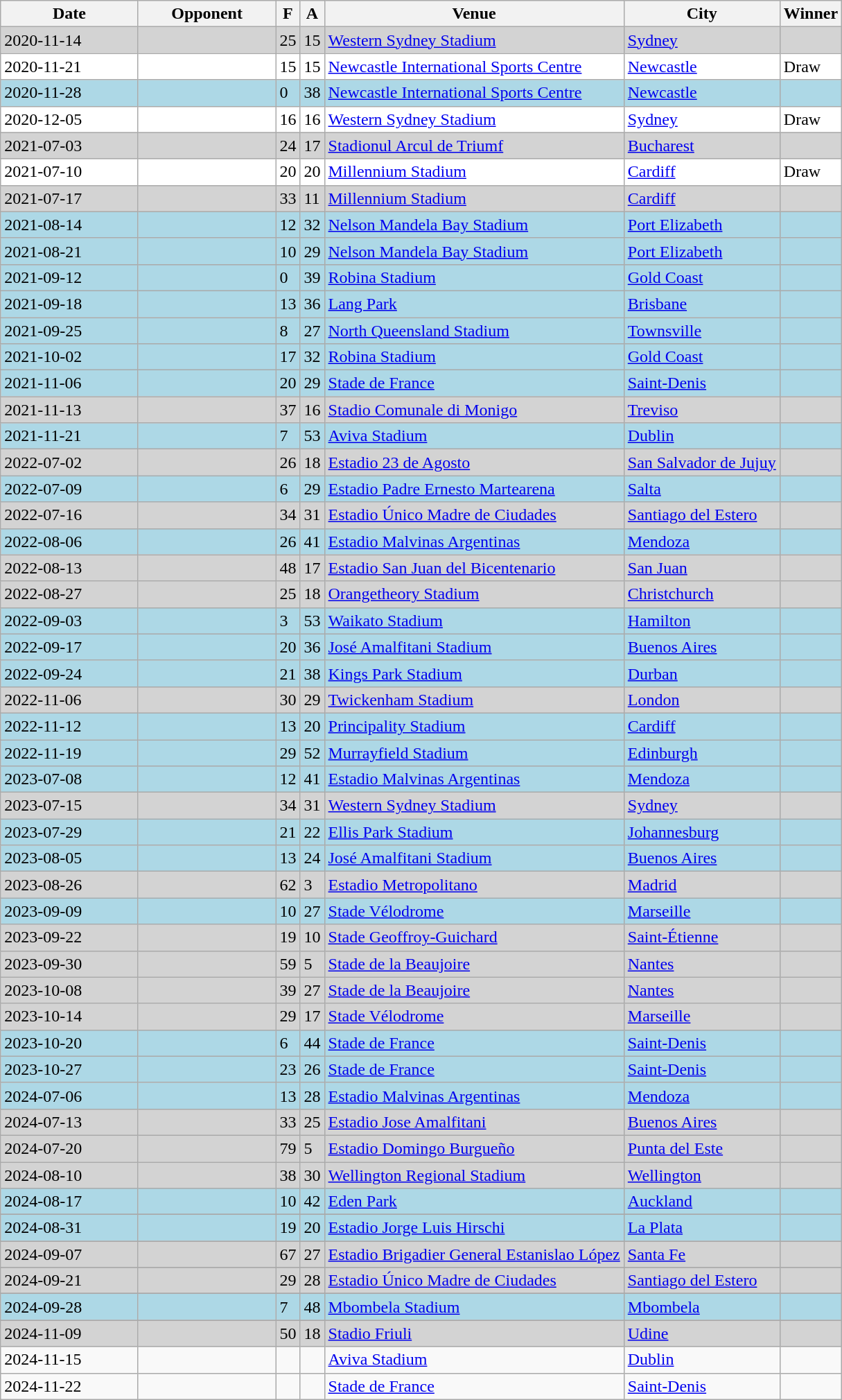<table class="wikitable sortable">
<tr>
<th width="125">Date</th>
<th width="125">Opponent</th>
<th>F</th>
<th>A</th>
<th>Venue</th>
<th>City</th>
<th>Winner</th>
</tr>
<tr bgcolor="lightgrey">
<td>2020-11-14</td>
<td></td>
<td>25</td>
<td>15</td>
<td><a href='#'>Western Sydney Stadium</a></td>
<td><a href='#'>Sydney</a></td>
<td></td>
</tr>
<tr bgcolor="white">
<td>2020-11-21</td>
<td></td>
<td>15</td>
<td>15</td>
<td><a href='#'>Newcastle International Sports Centre</a></td>
<td><a href='#'>Newcastle</a></td>
<td>Draw</td>
</tr>
<tr bgcolor="lightblue">
<td>2020-11-28</td>
<td></td>
<td>0</td>
<td>38</td>
<td><a href='#'>Newcastle International Sports Centre</a></td>
<td><a href='#'>Newcastle</a></td>
<td></td>
</tr>
<tr bgcolor="white">
<td>2020-12-05</td>
<td></td>
<td>16</td>
<td>16</td>
<td><a href='#'>Western Sydney Stadium</a></td>
<td><a href='#'>Sydney</a></td>
<td>Draw</td>
</tr>
<tr bgcolor="lightgrey">
<td>2021-07-03</td>
<td></td>
<td>24</td>
<td>17</td>
<td><a href='#'>Stadionul Arcul de Triumf</a></td>
<td><a href='#'>Bucharest</a></td>
<td></td>
</tr>
<tr bgcolor="white">
<td>2021-07-10</td>
<td></td>
<td>20</td>
<td>20</td>
<td><a href='#'>Millennium Stadium</a></td>
<td><a href='#'>Cardiff</a></td>
<td>Draw</td>
</tr>
<tr bgcolor="lightgrey">
<td>2021-07-17</td>
<td></td>
<td>33</td>
<td>11</td>
<td><a href='#'>Millennium Stadium</a></td>
<td><a href='#'>Cardiff</a></td>
<td></td>
</tr>
<tr bgcolor="lightblue">
<td>2021-08-14</td>
<td></td>
<td>12</td>
<td>32</td>
<td><a href='#'>Nelson Mandela Bay Stadium</a></td>
<td><a href='#'>Port Elizabeth</a></td>
<td></td>
</tr>
<tr bgcolor="lightblue">
<td>2021-08-21</td>
<td></td>
<td>10</td>
<td>29</td>
<td><a href='#'>Nelson Mandela Bay Stadium</a></td>
<td><a href='#'>Port Elizabeth</a></td>
<td></td>
</tr>
<tr bgcolor="lightblue">
<td>2021-09-12</td>
<td></td>
<td>0</td>
<td>39</td>
<td><a href='#'>Robina Stadium</a></td>
<td><a href='#'>Gold Coast</a></td>
<td></td>
</tr>
<tr bgcolor="lightblue">
<td>2021-09-18</td>
<td></td>
<td>13</td>
<td>36</td>
<td><a href='#'>Lang Park</a></td>
<td><a href='#'>Brisbane</a></td>
<td></td>
</tr>
<tr bgcolor="lightblue">
<td>2021-09-25</td>
<td></td>
<td>8</td>
<td>27</td>
<td><a href='#'>North Queensland Stadium</a></td>
<td><a href='#'>Townsville</a></td>
<td></td>
</tr>
<tr bgcolor="lightblue">
<td>2021-10-02</td>
<td></td>
<td>17</td>
<td>32</td>
<td><a href='#'>Robina Stadium</a></td>
<td><a href='#'>Gold Coast</a></td>
<td></td>
</tr>
<tr bgcolor="lightblue">
<td>2021-11-06</td>
<td></td>
<td>20</td>
<td>29</td>
<td><a href='#'>Stade de France</a></td>
<td><a href='#'>Saint-Denis</a></td>
<td></td>
</tr>
<tr bgcolor="lightgrey">
<td>2021-11-13</td>
<td></td>
<td>37</td>
<td>16</td>
<td><a href='#'>Stadio Comunale di Monigo</a></td>
<td><a href='#'>Treviso</a></td>
<td></td>
</tr>
<tr bgcolor="lightblue">
<td>2021-11-21</td>
<td></td>
<td>7</td>
<td>53</td>
<td><a href='#'>Aviva Stadium</a></td>
<td><a href='#'>Dublin</a></td>
<td></td>
</tr>
<tr bgcolor="lightgrey">
<td>2022-07-02</td>
<td></td>
<td>26</td>
<td>18</td>
<td><a href='#'>Estadio 23 de Agosto</a></td>
<td><a href='#'>San Salvador de Jujuy</a></td>
<td></td>
</tr>
<tr bgcolor="lightblue">
<td>2022-07-09</td>
<td></td>
<td>6</td>
<td>29</td>
<td><a href='#'>Estadio Padre Ernesto Martearena</a></td>
<td><a href='#'>Salta</a></td>
<td></td>
</tr>
<tr bgcolor="lightgrey">
<td>2022-07-16</td>
<td></td>
<td>34</td>
<td>31</td>
<td><a href='#'>Estadio Único Madre de Ciudades</a></td>
<td><a href='#'>Santiago del Estero</a></td>
<td></td>
</tr>
<tr bgcolor="lightblue">
<td>2022-08-06</td>
<td></td>
<td>26</td>
<td>41</td>
<td><a href='#'>Estadio Malvinas Argentinas</a></td>
<td><a href='#'>Mendoza</a></td>
<td></td>
</tr>
<tr bgcolor="lightgrey">
<td>2022-08-13</td>
<td></td>
<td>48</td>
<td>17</td>
<td><a href='#'>Estadio San Juan del Bicentenario</a></td>
<td><a href='#'>San Juan</a></td>
<td></td>
</tr>
<tr bgcolor="lightgrey">
<td>2022-08-27</td>
<td></td>
<td>25</td>
<td>18</td>
<td><a href='#'>Orangetheory Stadium</a></td>
<td><a href='#'>Christchurch</a></td>
<td></td>
</tr>
<tr bgcolor="lightblue">
<td>2022-09-03</td>
<td></td>
<td>3</td>
<td>53</td>
<td><a href='#'>Waikato Stadium</a></td>
<td><a href='#'>Hamilton</a></td>
<td></td>
</tr>
<tr bgcolor="lightblue">
<td>2022-09-17</td>
<td></td>
<td>20</td>
<td>36</td>
<td><a href='#'>José Amalfitani Stadium</a></td>
<td><a href='#'>Buenos Aires</a></td>
<td></td>
</tr>
<tr bgcolor="lightblue">
<td>2022-09-24</td>
<td></td>
<td>21</td>
<td>38</td>
<td><a href='#'>Kings Park Stadium</a></td>
<td><a href='#'>Durban</a></td>
<td></td>
</tr>
<tr bgcolor="lightgrey">
<td>2022-11-06</td>
<td></td>
<td>30</td>
<td>29</td>
<td><a href='#'>Twickenham Stadium</a></td>
<td><a href='#'>London</a></td>
<td></td>
</tr>
<tr bgcolor="lightblue">
<td>2022-11-12</td>
<td></td>
<td>13</td>
<td>20</td>
<td><a href='#'>Principality Stadium</a></td>
<td><a href='#'>Cardiff</a></td>
<td></td>
</tr>
<tr bgcolor="lightblue">
<td>2022-11-19</td>
<td></td>
<td>29</td>
<td>52</td>
<td><a href='#'>Murrayfield Stadium</a></td>
<td><a href='#'>Edinburgh</a></td>
<td></td>
</tr>
<tr bgcolor="lightblue">
<td>2023-07-08</td>
<td></td>
<td>12</td>
<td>41</td>
<td><a href='#'>Estadio Malvinas Argentinas</a></td>
<td><a href='#'>Mendoza</a></td>
<td></td>
</tr>
<tr bgcolor="lightgrey">
<td>2023-07-15</td>
<td></td>
<td>34</td>
<td>31</td>
<td><a href='#'>Western Sydney Stadium</a></td>
<td><a href='#'>Sydney</a></td>
<td></td>
</tr>
<tr bgcolor="lightblue">
<td>2023-07-29</td>
<td></td>
<td>21</td>
<td>22</td>
<td><a href='#'>Ellis Park Stadium</a></td>
<td><a href='#'>Johannesburg</a></td>
<td></td>
</tr>
<tr bgcolor="lightblue">
<td>2023-08-05</td>
<td></td>
<td>13</td>
<td>24</td>
<td><a href='#'>José Amalfitani Stadium</a></td>
<td><a href='#'>Buenos Aires</a></td>
<td></td>
</tr>
<tr bgcolor="lightgrey">
<td>2023-08-26</td>
<td></td>
<td>62</td>
<td>3</td>
<td><a href='#'>Estadio Metropolitano</a></td>
<td><a href='#'>Madrid</a></td>
<td></td>
</tr>
<tr bgcolor="lightblue">
<td>2023-09-09</td>
<td></td>
<td>10</td>
<td>27</td>
<td><a href='#'>Stade Vélodrome</a></td>
<td><a href='#'>Marseille</a></td>
<td></td>
</tr>
<tr bgcolor="lightgrey">
<td>2023-09-22</td>
<td></td>
<td>19</td>
<td>10</td>
<td><a href='#'>Stade Geoffroy-Guichard</a></td>
<td><a href='#'>Saint-Étienne</a></td>
<td></td>
</tr>
<tr bgcolor="lightgrey">
<td>2023-09-30</td>
<td></td>
<td>59</td>
<td>5</td>
<td><a href='#'>Stade de la Beaujoire</a></td>
<td><a href='#'>Nantes</a></td>
<td></td>
</tr>
<tr bgcolor="lightgrey">
<td>2023-10-08</td>
<td></td>
<td>39</td>
<td>27</td>
<td><a href='#'>Stade de la Beaujoire</a></td>
<td><a href='#'>Nantes</a></td>
<td></td>
</tr>
<tr bgcolor="lightgrey">
<td>2023-10-14</td>
<td></td>
<td>29</td>
<td>17</td>
<td><a href='#'>Stade Vélodrome</a></td>
<td><a href='#'>Marseille</a></td>
<td></td>
</tr>
<tr bgcolor="lightblue">
<td>2023-10-20</td>
<td></td>
<td>6</td>
<td>44</td>
<td><a href='#'>Stade de France</a></td>
<td><a href='#'>Saint-Denis</a></td>
<td></td>
</tr>
<tr bgcolor="lightblue">
<td>2023-10-27</td>
<td></td>
<td>23</td>
<td>26</td>
<td><a href='#'>Stade de France</a></td>
<td><a href='#'>Saint-Denis</a></td>
<td></td>
</tr>
<tr bgcolor="lightblue">
<td>2024-07-06</td>
<td></td>
<td>13</td>
<td>28</td>
<td><a href='#'>Estadio Malvinas Argentinas</a></td>
<td><a href='#'>Mendoza</a></td>
<td></td>
</tr>
<tr bgcolor="lightgrey">
<td>2024-07-13</td>
<td></td>
<td>33</td>
<td>25</td>
<td><a href='#'>Estadio Jose Amalfitani</a></td>
<td><a href='#'>Buenos Aires</a></td>
<td></td>
</tr>
<tr bgcolor="lightgrey">
<td>2024-07-20</td>
<td></td>
<td>79</td>
<td>5</td>
<td><a href='#'>Estadio Domingo Burgueño</a></td>
<td><a href='#'>Punta del Este</a></td>
<td></td>
</tr>
<tr bgcolor="lightgrey">
<td>2024-08-10</td>
<td></td>
<td>38</td>
<td>30</td>
<td><a href='#'>Wellington Regional Stadium</a></td>
<td><a href='#'>Wellington</a></td>
<td></td>
</tr>
<tr bgcolor="lightblue">
<td>2024-08-17</td>
<td></td>
<td>10</td>
<td>42</td>
<td><a href='#'>Eden Park</a></td>
<td><a href='#'>Auckland</a></td>
<td></td>
</tr>
<tr>
</tr>
<tr bgcolor="lightblue">
<td>2024-08-31</td>
<td></td>
<td>19</td>
<td>20</td>
<td><a href='#'>Estadio Jorge Luis Hirschi</a></td>
<td><a href='#'>La Plata</a></td>
<td></td>
</tr>
<tr>
</tr>
<tr bgcolor="lightgrey">
<td>2024-09-07</td>
<td></td>
<td>67</td>
<td>27</td>
<td><a href='#'>Estadio Brigadier General Estanislao López</a></td>
<td><a href='#'>Santa Fe</a></td>
<td></td>
</tr>
<tr>
</tr>
<tr bgcolor="lightgrey">
<td>2024-09-21</td>
<td></td>
<td>29</td>
<td>28</td>
<td><a href='#'>Estadio Único Madre de Ciudades</a></td>
<td><a href='#'>Santiago del Estero</a></td>
<td></td>
</tr>
<tr>
</tr>
<tr bgcolor="lightblue">
<td>2024-09-28</td>
<td></td>
<td>7</td>
<td>48</td>
<td><a href='#'>Mbombela Stadium</a></td>
<td><a href='#'>Mbombela</a></td>
<td></td>
</tr>
<tr>
</tr>
<tr bgcolor="lightgrey">
<td>2024-11-09</td>
<td></td>
<td>50</td>
<td>18</td>
<td><a href='#'>Stadio Friuli</a></td>
<td><a href='#'>Udine</a></td>
<td></td>
</tr>
<tr>
<td>2024-11-15</td>
<td></td>
<td></td>
<td></td>
<td><a href='#'>Aviva Stadium</a></td>
<td><a href='#'>Dublin</a></td>
<td></td>
</tr>
<tr>
<td>2024-11-22</td>
<td></td>
<td></td>
<td></td>
<td><a href='#'>Stade de France</a></td>
<td><a href='#'>Saint-Denis</a></td>
<td></td>
</tr>
</table>
